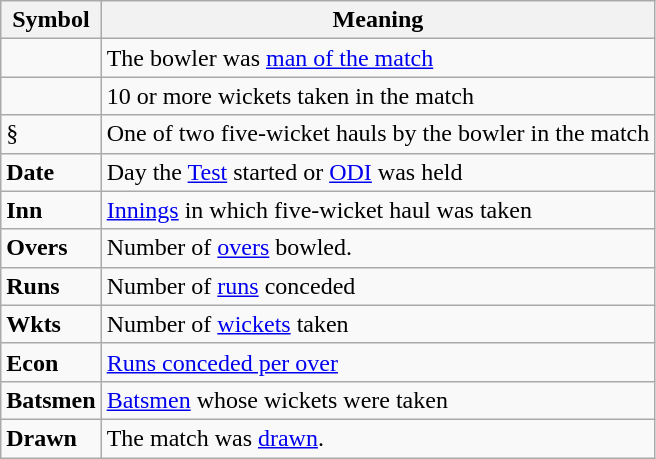<table class="wikitable" border="1">
<tr>
<th>Symbol</th>
<th>Meaning</th>
</tr>
<tr>
<td></td>
<td>The bowler was <a href='#'>man of the match</a></td>
</tr>
<tr>
<td></td>
<td>10 or more wickets taken in the match</td>
</tr>
<tr>
<td>§</td>
<td>One of two five-wicket hauls by the bowler in the match</td>
</tr>
<tr>
<td><strong>Date</strong></td>
<td>Day the <a href='#'>Test</a> started or <a href='#'>ODI</a> was held</td>
</tr>
<tr>
<td><strong>Inn</strong></td>
<td><a href='#'>Innings</a> in which five-wicket haul was taken</td>
</tr>
<tr>
<td><strong>Overs</strong></td>
<td>Number of <a href='#'>overs</a> bowled.</td>
</tr>
<tr>
<td><strong>Runs</strong></td>
<td>Number of <a href='#'>runs</a> conceded</td>
</tr>
<tr>
<td><strong>Wkts</strong></td>
<td>Number of <a href='#'>wickets</a> taken</td>
</tr>
<tr>
<td><strong>Econ</strong></td>
<td><a href='#'>Runs conceded per over</a></td>
</tr>
<tr>
<td><strong>Batsmen</strong></td>
<td><a href='#'>Batsmen</a> whose wickets were taken</td>
</tr>
<tr>
<td><strong>Drawn</strong></td>
<td>The match was <a href='#'>drawn</a>.</td>
</tr>
</table>
